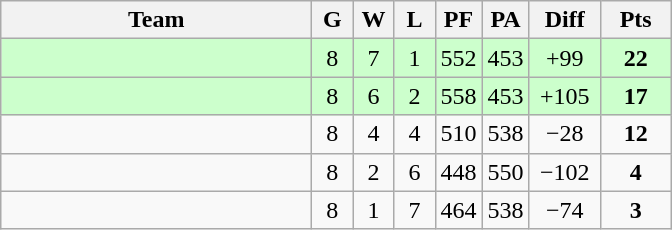<table class="wikitable" style="text-align:center;">
<tr>
<th width=200>Team</th>
<th width=20>G</th>
<th width=20>W</th>
<th width=20>L</th>
<th width=20>PF</th>
<th width=20>PA</th>
<th width=40>Diff</th>
<th width=40>Pts</th>
</tr>
<tr style="background:#cfc;">
<td Style = "text-align:left;"></td>
<td>8</td>
<td>7</td>
<td>1</td>
<td>552</td>
<td>453</td>
<td>+99</td>
<td><strong>22</strong></td>
</tr>
<tr style="background:#cfc;">
<td Style = "text-align:left;"></td>
<td>8</td>
<td>6</td>
<td>2</td>
<td>558</td>
<td>453</td>
<td>+105</td>
<td><strong>17</strong></td>
</tr>
<tr>
<td Style = "text-align:left;"></td>
<td>8</td>
<td>4</td>
<td>4</td>
<td>510</td>
<td>538</td>
<td>−28</td>
<td><strong>12</strong></td>
</tr>
<tr>
<td Style = "text-align:left;"></td>
<td>8</td>
<td>2</td>
<td>6</td>
<td>448</td>
<td>550</td>
<td>−102</td>
<td><strong>4</strong></td>
</tr>
<tr>
<td Style = "text-align:left;"></td>
<td>8</td>
<td>1</td>
<td>7</td>
<td>464</td>
<td>538</td>
<td>−74</td>
<td><strong>3</strong></td>
</tr>
</table>
